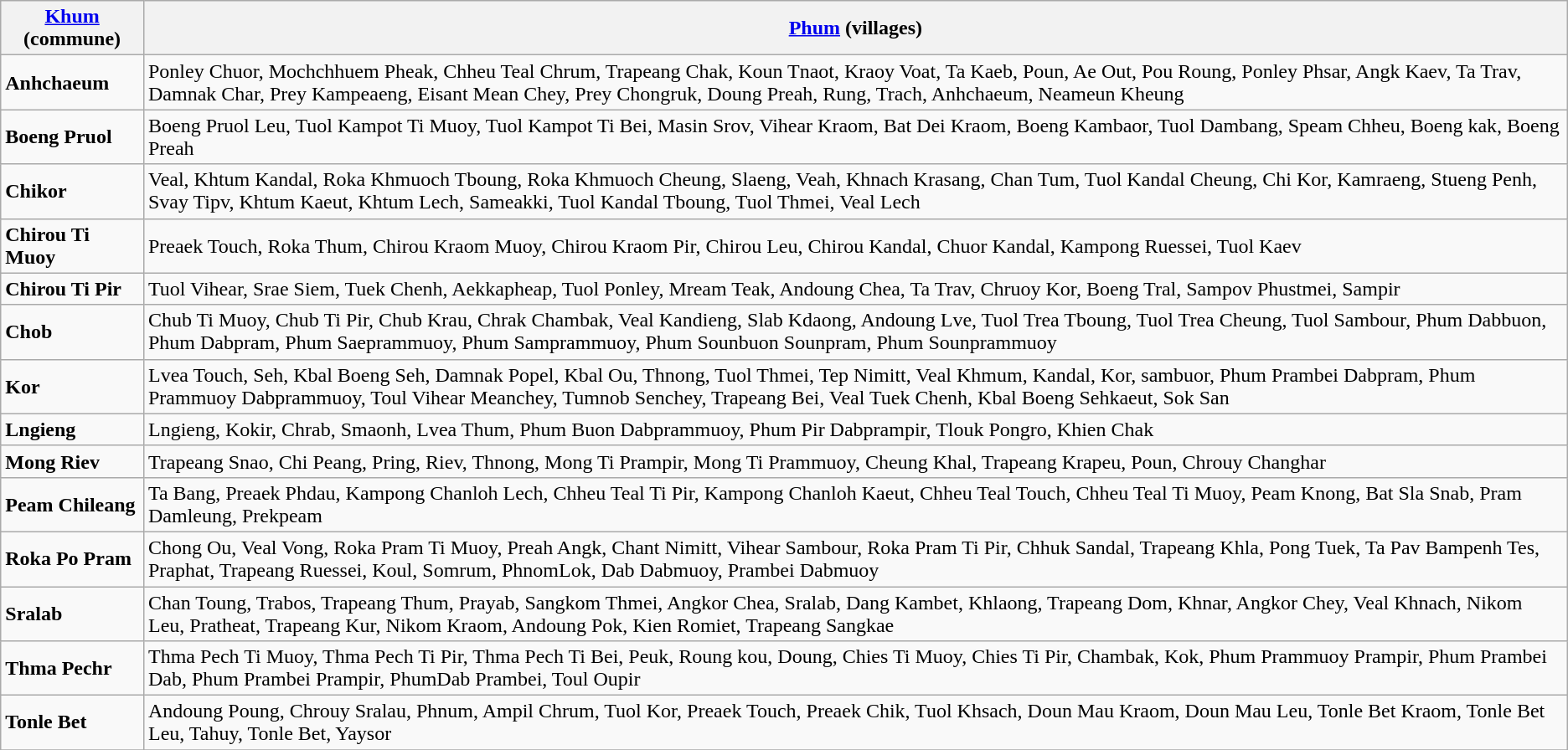<table class="wikitable">
<tr>
<th><a href='#'>Khum</a> (commune)</th>
<th><a href='#'>Phum</a> (villages)</th>
</tr>
<tr>
<td><strong>Anhchaeum</strong></td>
<td>Ponley Chuor, Mochchhuem Pheak, Chheu Teal Chrum, Trapeang Chak, Koun Tnaot, Kraoy Voat, Ta Kaeb, Poun, Ae Out, Pou Roung, Ponley Phsar, Angk Kaev, Ta Trav, Damnak Char, Prey Kampeaeng, Eisant Mean Chey, Prey Chongruk, Doung Preah, Rung, Trach, Anhchaeum, Neameun Kheung</td>
</tr>
<tr>
<td><strong>Boeng Pruol</strong></td>
<td>Boeng Pruol Leu, Tuol Kampot Ti Muoy, Tuol Kampot Ti Bei, Masin Srov, Vihear Kraom, Bat Dei Kraom, Boeng Kambaor, Tuol Dambang, Speam Chheu, Boeng kak, Boeng Preah</td>
</tr>
<tr>
<td><strong>Chikor</strong></td>
<td>Veal, Khtum Kandal, Roka Khmuoch Tboung, Roka Khmuoch Cheung, Slaeng, Veah, Khnach Krasang, Chan Tum, Tuol Kandal Cheung, Chi Kor, Kamraeng, Stueng Penh, Svay Tipv, Khtum Kaeut, Khtum Lech, Sameakki, Tuol Kandal Tboung, Tuol Thmei, Veal Lech</td>
</tr>
<tr>
<td><strong>Chirou Ti Muoy</strong></td>
<td>Preaek Touch, Roka Thum, Chirou Kraom Muoy, Chirou Kraom Pir, Chirou Leu, Chirou Kandal, Chuor Kandal, Kampong Ruessei, Tuol Kaev</td>
</tr>
<tr>
<td><strong>Chirou Ti Pir</strong></td>
<td>Tuol Vihear, Srae Siem, Tuek Chenh, Aekkapheap, Tuol Ponley, Mream Teak, Andoung Chea, Ta Trav, Chruoy Kor, Boeng Tral, Sampov Phustmei, Sampir</td>
</tr>
<tr>
<td><strong>Chob</strong></td>
<td>Chub Ti Muoy, Chub Ti Pir, Chub Krau, Chrak Chambak, Veal Kandieng, Slab Kdaong, Andoung Lve, Tuol Trea Tboung, Tuol Trea Cheung, Tuol Sambour, Phum Dabbuon, Phum Dabpram, Phum Saeprammuoy, Phum Samprammuoy, Phum Sounbuon Sounpram, Phum Sounprammuoy</td>
</tr>
<tr>
<td><strong>Kor</strong></td>
<td>Lvea Touch, Seh, Kbal Boeng Seh, Damnak Popel, Kbal Ou, Thnong, Tuol Thmei, Tep Nimitt, Veal Khmum, Kandal, Kor, sambuor, Phum Prambei Dabpram, Phum Prammuoy Dabprammuoy, Toul Vihear Meanchey, Tumnob Senchey, Trapeang Bei, Veal Tuek Chenh, Kbal Boeng Sehkaeut, Sok San</td>
</tr>
<tr>
<td><strong>Lngieng</strong></td>
<td>Lngieng, Kokir, Chrab, Smaonh, Lvea Thum, Phum Buon Dabprammuoy, Phum Pir Dabprampir, Tlouk Pongro, Khien Chak</td>
</tr>
<tr>
<td><strong>Mong Riev</strong></td>
<td>Trapeang Snao, Chi Peang, Pring, Riev, Thnong, Mong Ti Prampir, Mong Ti Prammuoy, Cheung Khal, Trapeang Krapeu, Poun, Chrouy Changhar</td>
</tr>
<tr>
<td><strong>Peam Chileang</strong></td>
<td>Ta Bang, Preaek Phdau, Kampong Chanloh Lech, Chheu Teal Ti Pir, Kampong Chanloh Kaeut, Chheu Teal Touch, Chheu Teal Ti Muoy, Peam Knong, Bat Sla Snab, Pram Damleung, Prekpeam</td>
</tr>
<tr>
<td><strong>Roka Po Pram</strong></td>
<td>Chong Ou, Veal Vong, Roka Pram Ti Muoy, Preah Angk, Chant Nimitt, Vihear Sambour, Roka Pram Ti Pir, Chhuk Sandal, Trapeang Khla, Pong Tuek, Ta Pav Bampenh Tes, Praphat, Trapeang Ruessei, Koul, Somrum, PhnomLok, Dab Dabmuoy, Prambei Dabmuoy</td>
</tr>
<tr>
<td><strong>Sralab</strong></td>
<td>Chan Toung, Trabos, Trapeang Thum, Prayab, Sangkom Thmei, Angkor Chea, Sralab, Dang Kambet, Khlaong, Trapeang Dom, Khnar, Angkor Chey, Veal Khnach, Nikom Leu, Pratheat, Trapeang Kur, Nikom Kraom, Andoung Pok, Kien Romiet, Trapeang Sangkae</td>
</tr>
<tr>
<td><strong>Thma Pechr</strong></td>
<td>Thma Pech Ti Muoy, Thma Pech Ti Pir, Thma Pech Ti Bei, Peuk, Roung kou, Doung, Chies Ti Muoy, Chies Ti Pir, Chambak, Kok, Phum Prammuoy Prampir, Phum Prambei Dab, Phum Prambei Prampir, PhumDab Prambei, Toul Oupir</td>
</tr>
<tr>
<td><strong>Tonle Bet</strong></td>
<td>Andoung Poung, Chrouy Sralau, Phnum, Ampil Chrum, Tuol Kor, Preaek Touch, Preaek Chik, Tuol Khsach, Doun Mau Kraom, Doun Mau Leu, Tonle Bet Kraom, Tonle Bet Leu, Tahuy, Tonle Bet, Yaysor</td>
</tr>
<tr>
</tr>
</table>
